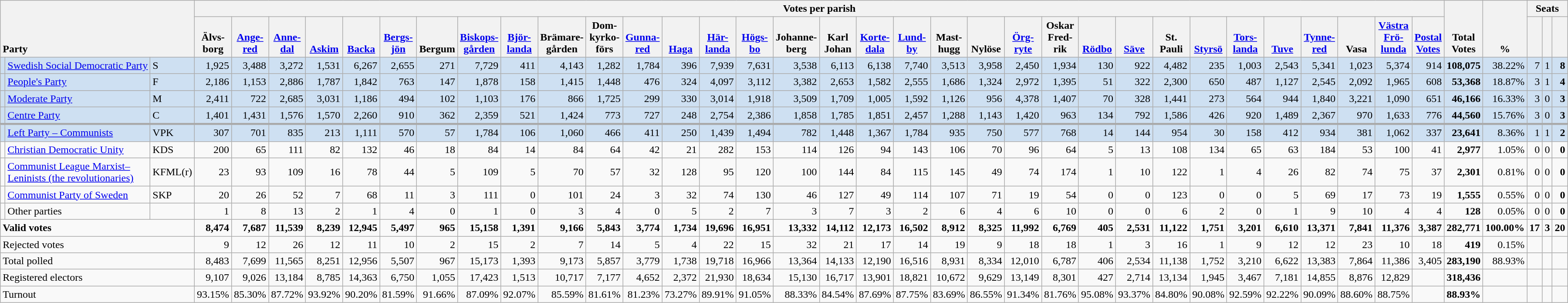<table class="wikitable" border="1" style="text-align:right;">
<tr>
<th style="text-align:left;" valign=bottom rowspan=2 colspan=3>Party</th>
<th colspan=33>Votes per parish</th>
<th align=center valign=bottom rowspan=2 width="50">Total Votes</th>
<th align=center valign=bottom rowspan=2 width="50">%</th>
<th colspan=3>Seats</th>
</tr>
<tr>
<th align=center valign=bottom width="50">Älvs- borg</th>
<th align=center valign=bottom width="50"><a href='#'>Ange- red</a></th>
<th align=center valign=bottom width="50"><a href='#'>Anne- dal</a></th>
<th align=center valign=bottom width="50"><a href='#'>Askim</a></th>
<th align=center valign=bottom width="50"><a href='#'>Backa</a></th>
<th align=center valign=bottom width="50"><a href='#'>Bergs- jön</a></th>
<th align=center valign=bottom width="50">Bergum</th>
<th align=center valign=bottom width="50"><a href='#'>Biskops- gården</a></th>
<th align=center valign=bottom width="50"><a href='#'>Björ- landa</a></th>
<th align=center valign=bottom width="50">Brämare- gården</th>
<th align=center valign=bottom width="50">Dom- kyrko- förs</th>
<th align=center valign=bottom width="50"><a href='#'>Gunna- red</a></th>
<th align=center valign=bottom width="50"><a href='#'>Haga</a></th>
<th align=center valign=bottom width="50"><a href='#'>Här- landa</a></th>
<th align=center valign=bottom width="50"><a href='#'>Högs- bo</a></th>
<th align=center valign=bottom width="50">Johanne- berg</th>
<th align=center valign=bottom width="50">Karl Johan</th>
<th align=center valign=bottom width="50"><a href='#'>Korte- dala</a></th>
<th align=center valign=bottom width="50"><a href='#'>Lund- by</a></th>
<th align=center valign=bottom width="50">Mast- hugg</th>
<th align=center valign=bottom width="50">Nylöse</th>
<th align=center valign=bottom width="50"><a href='#'>Örg- ryte</a></th>
<th align=center valign=bottom width="50">Oskar Fred- rik</th>
<th align=center valign=bottom width="50"><a href='#'>Rödbo</a></th>
<th align=center valign=bottom width="50"><a href='#'>Säve</a></th>
<th align=center valign=bottom width="50">St. Pauli</th>
<th align=center valign=bottom width="50"><a href='#'>Styrsö</a></th>
<th align=center valign=bottom width="50"><a href='#'>Tors- landa</a></th>
<th align=center valign=bottom width="50"><a href='#'>Tuve</a></th>
<th align=center valign=bottom width="50"><a href='#'>Tynne- red</a></th>
<th align=center valign=bottom width="50">Vasa</th>
<th align=center valign=bottom width="50"><a href='#'>Västra Frö- lunda</a></th>
<th align=center valign=bottom width="50"><a href='#'>Postal Votes</a></th>
<th align=center valign=bottom width="20"><small></small></th>
<th align=center valign=bottom width="20"><small><a href='#'></a></small></th>
<th align=center valign=bottom width="20"><small></small></th>
</tr>
<tr style="background:#CEE0F2;">
<td></td>
<td align=left style="white-space: nowrap;"><a href='#'>Swedish Social Democratic Party</a></td>
<td align=left>S</td>
<td>1,925</td>
<td>3,488</td>
<td>3,272</td>
<td>1,531</td>
<td>6,267</td>
<td>2,655</td>
<td>271</td>
<td>7,729</td>
<td>411</td>
<td>4,143</td>
<td>1,282</td>
<td>1,784</td>
<td>396</td>
<td>7,939</td>
<td>7,631</td>
<td>3,538</td>
<td>6,113</td>
<td>6,138</td>
<td>7,740</td>
<td>3,513</td>
<td>3,958</td>
<td>2,450</td>
<td>1,934</td>
<td>130</td>
<td>922</td>
<td>4,482</td>
<td>235</td>
<td>1,003</td>
<td>2,543</td>
<td>5,341</td>
<td>1,023</td>
<td>5,374</td>
<td>914</td>
<td><strong>108,075</strong></td>
<td>38.22%</td>
<td>7</td>
<td>1</td>
<td><strong>8</strong></td>
</tr>
<tr style="background:#CEE0F2;">
<td></td>
<td align=left><a href='#'>People's Party</a></td>
<td align=left>F</td>
<td>2,186</td>
<td>1,153</td>
<td>2,886</td>
<td>1,787</td>
<td>1,842</td>
<td>763</td>
<td>147</td>
<td>1,878</td>
<td>158</td>
<td>1,415</td>
<td>1,448</td>
<td>476</td>
<td>324</td>
<td>4,097</td>
<td>3,112</td>
<td>3,382</td>
<td>2,653</td>
<td>1,582</td>
<td>2,555</td>
<td>1,686</td>
<td>1,324</td>
<td>2,972</td>
<td>1,395</td>
<td>51</td>
<td>322</td>
<td>2,300</td>
<td>650</td>
<td>487</td>
<td>1,127</td>
<td>2,545</td>
<td>2,092</td>
<td>1,965</td>
<td>608</td>
<td><strong>53,368</strong></td>
<td>18.87%</td>
<td>3</td>
<td>1</td>
<td><strong>4</strong></td>
</tr>
<tr style="background:#CEE0F2;">
<td></td>
<td align=left><a href='#'>Moderate Party</a></td>
<td align=left>M</td>
<td>2,411</td>
<td>722</td>
<td>2,685</td>
<td>3,031</td>
<td>1,186</td>
<td>494</td>
<td>102</td>
<td>1,103</td>
<td>176</td>
<td>866</td>
<td>1,725</td>
<td>299</td>
<td>330</td>
<td>3,014</td>
<td>1,918</td>
<td>3,509</td>
<td>1,709</td>
<td>1,005</td>
<td>1,592</td>
<td>1,126</td>
<td>956</td>
<td>4,378</td>
<td>1,407</td>
<td>70</td>
<td>328</td>
<td>1,441</td>
<td>273</td>
<td>564</td>
<td>944</td>
<td>1,840</td>
<td>3,221</td>
<td>1,090</td>
<td>651</td>
<td><strong>46,166</strong></td>
<td>16.33%</td>
<td>3</td>
<td>0</td>
<td><strong>3</strong></td>
</tr>
<tr style="background:#CEE0F2;">
<td></td>
<td align=left><a href='#'>Centre Party</a></td>
<td align=left>C</td>
<td>1,401</td>
<td>1,431</td>
<td>1,576</td>
<td>1,570</td>
<td>2,260</td>
<td>910</td>
<td>362</td>
<td>2,359</td>
<td>521</td>
<td>1,424</td>
<td>773</td>
<td>727</td>
<td>248</td>
<td>2,754</td>
<td>2,386</td>
<td>1,858</td>
<td>1,785</td>
<td>1,851</td>
<td>2,457</td>
<td>1,288</td>
<td>1,143</td>
<td>1,420</td>
<td>963</td>
<td>134</td>
<td>792</td>
<td>1,586</td>
<td>426</td>
<td>920</td>
<td>1,489</td>
<td>2,367</td>
<td>970</td>
<td>1,633</td>
<td>776</td>
<td><strong>44,560</strong></td>
<td>15.76%</td>
<td>3</td>
<td>0</td>
<td><strong>3</strong></td>
</tr>
<tr style="background:#CEE0F2; border-top:3px solid darkgray;">
<td></td>
<td align=left><a href='#'>Left Party – Communists</a></td>
<td align=left>VPK</td>
<td>307</td>
<td>701</td>
<td>835</td>
<td>213</td>
<td>1,111</td>
<td>570</td>
<td>57</td>
<td>1,784</td>
<td>106</td>
<td>1,060</td>
<td>466</td>
<td>411</td>
<td>250</td>
<td>1,439</td>
<td>1,494</td>
<td>782</td>
<td>1,448</td>
<td>1,367</td>
<td>1,784</td>
<td>935</td>
<td>750</td>
<td>577</td>
<td>768</td>
<td>14</td>
<td>144</td>
<td>954</td>
<td>30</td>
<td>158</td>
<td>412</td>
<td>934</td>
<td>381</td>
<td>1,062</td>
<td>337</td>
<td><strong>23,641</strong></td>
<td>8.36%</td>
<td>1</td>
<td>1</td>
<td><strong>2</strong></td>
</tr>
<tr>
<td></td>
<td align=left><a href='#'>Christian Democratic Unity</a></td>
<td align=left>KDS</td>
<td>200</td>
<td>65</td>
<td>111</td>
<td>82</td>
<td>132</td>
<td>46</td>
<td>18</td>
<td>84</td>
<td>14</td>
<td>84</td>
<td>64</td>
<td>42</td>
<td>21</td>
<td>282</td>
<td>153</td>
<td>114</td>
<td>126</td>
<td>94</td>
<td>143</td>
<td>106</td>
<td>70</td>
<td>96</td>
<td>64</td>
<td>5</td>
<td>13</td>
<td>108</td>
<td>134</td>
<td>65</td>
<td>63</td>
<td>184</td>
<td>53</td>
<td>100</td>
<td>41</td>
<td><strong>2,977</strong></td>
<td>1.05%</td>
<td>0</td>
<td>0</td>
<td><strong>0</strong></td>
</tr>
<tr>
<td></td>
<td align=left><a href='#'>Communist League Marxist–Leninists (the revolutionaries)</a></td>
<td align=left>KFML(r)</td>
<td>23</td>
<td>93</td>
<td>109</td>
<td>16</td>
<td>78</td>
<td>44</td>
<td>5</td>
<td>109</td>
<td>5</td>
<td>70</td>
<td>57</td>
<td>32</td>
<td>128</td>
<td>95</td>
<td>120</td>
<td>100</td>
<td>144</td>
<td>84</td>
<td>115</td>
<td>145</td>
<td>49</td>
<td>74</td>
<td>174</td>
<td>1</td>
<td>10</td>
<td>122</td>
<td>1</td>
<td>4</td>
<td>26</td>
<td>82</td>
<td>74</td>
<td>75</td>
<td>37</td>
<td><strong>2,301</strong></td>
<td>0.81%</td>
<td>0</td>
<td>0</td>
<td><strong>0</strong></td>
</tr>
<tr>
<td></td>
<td align=left><a href='#'>Communist Party of Sweden</a></td>
<td align=left>SKP</td>
<td>20</td>
<td>26</td>
<td>52</td>
<td>7</td>
<td>68</td>
<td>11</td>
<td>3</td>
<td>111</td>
<td>0</td>
<td>101</td>
<td>24</td>
<td>3</td>
<td>32</td>
<td>74</td>
<td>130</td>
<td>46</td>
<td>127</td>
<td>49</td>
<td>114</td>
<td>107</td>
<td>71</td>
<td>19</td>
<td>54</td>
<td>0</td>
<td>0</td>
<td>123</td>
<td>0</td>
<td>0</td>
<td>5</td>
<td>69</td>
<td>17</td>
<td>73</td>
<td>19</td>
<td><strong>1,555</strong></td>
<td>0.55%</td>
<td>0</td>
<td>0</td>
<td><strong>0</strong></td>
</tr>
<tr>
<td></td>
<td align=left>Other parties</td>
<td></td>
<td>1</td>
<td>8</td>
<td>13</td>
<td>2</td>
<td>1</td>
<td>4</td>
<td>0</td>
<td>1</td>
<td>0</td>
<td>3</td>
<td>4</td>
<td>0</td>
<td>5</td>
<td>2</td>
<td>7</td>
<td>3</td>
<td>7</td>
<td>3</td>
<td>2</td>
<td>6</td>
<td>4</td>
<td>6</td>
<td>10</td>
<td>0</td>
<td>0</td>
<td>6</td>
<td>2</td>
<td>0</td>
<td>1</td>
<td>9</td>
<td>10</td>
<td>4</td>
<td>4</td>
<td><strong>128</strong></td>
<td>0.05%</td>
<td>0</td>
<td>0</td>
<td><strong>0</strong></td>
</tr>
<tr style="font-weight:bold">
<td align=left colspan=3>Valid votes</td>
<td>8,474</td>
<td>7,687</td>
<td>11,539</td>
<td>8,239</td>
<td>12,945</td>
<td>5,497</td>
<td>965</td>
<td>15,158</td>
<td>1,391</td>
<td>9,166</td>
<td>5,843</td>
<td>3,774</td>
<td>1,734</td>
<td>19,696</td>
<td>16,951</td>
<td>13,332</td>
<td>14,112</td>
<td>12,173</td>
<td>16,502</td>
<td>8,912</td>
<td>8,325</td>
<td>11,992</td>
<td>6,769</td>
<td>405</td>
<td>2,531</td>
<td>11,122</td>
<td>1,751</td>
<td>3,201</td>
<td>6,610</td>
<td>13,371</td>
<td>7,841</td>
<td>11,376</td>
<td>3,387</td>
<td>282,771</td>
<td>100.00%</td>
<td>17</td>
<td>3</td>
<td>20</td>
</tr>
<tr>
<td align=left colspan=3>Rejected votes</td>
<td>9</td>
<td>12</td>
<td>26</td>
<td>12</td>
<td>11</td>
<td>10</td>
<td>2</td>
<td>15</td>
<td>2</td>
<td>7</td>
<td>14</td>
<td>5</td>
<td>4</td>
<td>22</td>
<td>15</td>
<td>32</td>
<td>21</td>
<td>17</td>
<td>14</td>
<td>19</td>
<td>9</td>
<td>18</td>
<td>18</td>
<td>1</td>
<td>3</td>
<td>16</td>
<td>1</td>
<td>9</td>
<td>12</td>
<td>12</td>
<td>23</td>
<td>10</td>
<td>18</td>
<td><strong>419</strong></td>
<td>0.15%</td>
<td></td>
<td></td>
<td></td>
</tr>
<tr>
<td align=left colspan=3>Total polled</td>
<td>8,483</td>
<td>7,699</td>
<td>11,565</td>
<td>8,251</td>
<td>12,956</td>
<td>5,507</td>
<td>967</td>
<td>15,173</td>
<td>1,393</td>
<td>9,173</td>
<td>5,857</td>
<td>3,779</td>
<td>1,738</td>
<td>19,718</td>
<td>16,966</td>
<td>13,364</td>
<td>14,133</td>
<td>12,190</td>
<td>16,516</td>
<td>8,931</td>
<td>8,334</td>
<td>12,010</td>
<td>6,787</td>
<td>406</td>
<td>2,534</td>
<td>11,138</td>
<td>1,752</td>
<td>3,210</td>
<td>6,622</td>
<td>13,383</td>
<td>7,864</td>
<td>11,386</td>
<td>3,405</td>
<td><strong>283,190</strong></td>
<td>88.93%</td>
<td></td>
<td></td>
<td></td>
</tr>
<tr>
<td align=left colspan=3>Registered electors</td>
<td>9,107</td>
<td>9,026</td>
<td>13,184</td>
<td>8,785</td>
<td>14,363</td>
<td>6,750</td>
<td>1,055</td>
<td>17,423</td>
<td>1,513</td>
<td>10,717</td>
<td>7,177</td>
<td>4,652</td>
<td>2,372</td>
<td>21,930</td>
<td>18,634</td>
<td>15,130</td>
<td>16,717</td>
<td>13,901</td>
<td>18,821</td>
<td>10,672</td>
<td>9,629</td>
<td>13,149</td>
<td>8,301</td>
<td>427</td>
<td>2,714</td>
<td>13,134</td>
<td>1,945</td>
<td>3,467</td>
<td>7,181</td>
<td>14,855</td>
<td>8,876</td>
<td>12,829</td>
<td></td>
<td><strong>318,436</strong></td>
<td></td>
<td></td>
<td></td>
<td></td>
</tr>
<tr>
<td align=left colspan=3>Turnout</td>
<td>93.15%</td>
<td>85.30%</td>
<td>87.72%</td>
<td>93.92%</td>
<td>90.20%</td>
<td>81.59%</td>
<td>91.66%</td>
<td>87.09%</td>
<td>92.07%</td>
<td>85.59%</td>
<td>81.61%</td>
<td>81.23%</td>
<td>73.27%</td>
<td>89.91%</td>
<td>91.05%</td>
<td>88.33%</td>
<td>84.54%</td>
<td>87.69%</td>
<td>87.75%</td>
<td>83.69%</td>
<td>86.55%</td>
<td>91.34%</td>
<td>81.76%</td>
<td>95.08%</td>
<td>93.37%</td>
<td>84.80%</td>
<td>90.08%</td>
<td>92.59%</td>
<td>92.22%</td>
<td>90.09%</td>
<td>88.60%</td>
<td>88.75%</td>
<td></td>
<td><strong>88.93%</strong></td>
<td></td>
<td></td>
<td></td>
<td></td>
</tr>
</table>
